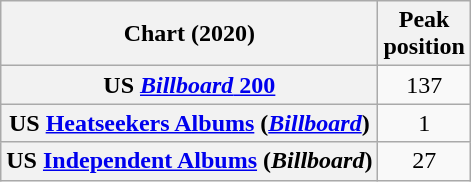<table class="wikitable plainrowheaders sortable" style="text-align:center">
<tr>
<th scope="col">Chart (2020)</th>
<th scope="col">Peak<br> position</th>
</tr>
<tr>
<th scope="row">US <a href='#'><em>Billboard</em> 200</a></th>
<td>137</td>
</tr>
<tr>
<th scope="row">US <a href='#'>Heatseekers Albums</a> (<em><a href='#'>Billboard</a></em>)</th>
<td>1</td>
</tr>
<tr>
<th scope="row">US <a href='#'>Independent Albums</a> (<em>Billboard</em>)</th>
<td>27</td>
</tr>
</table>
